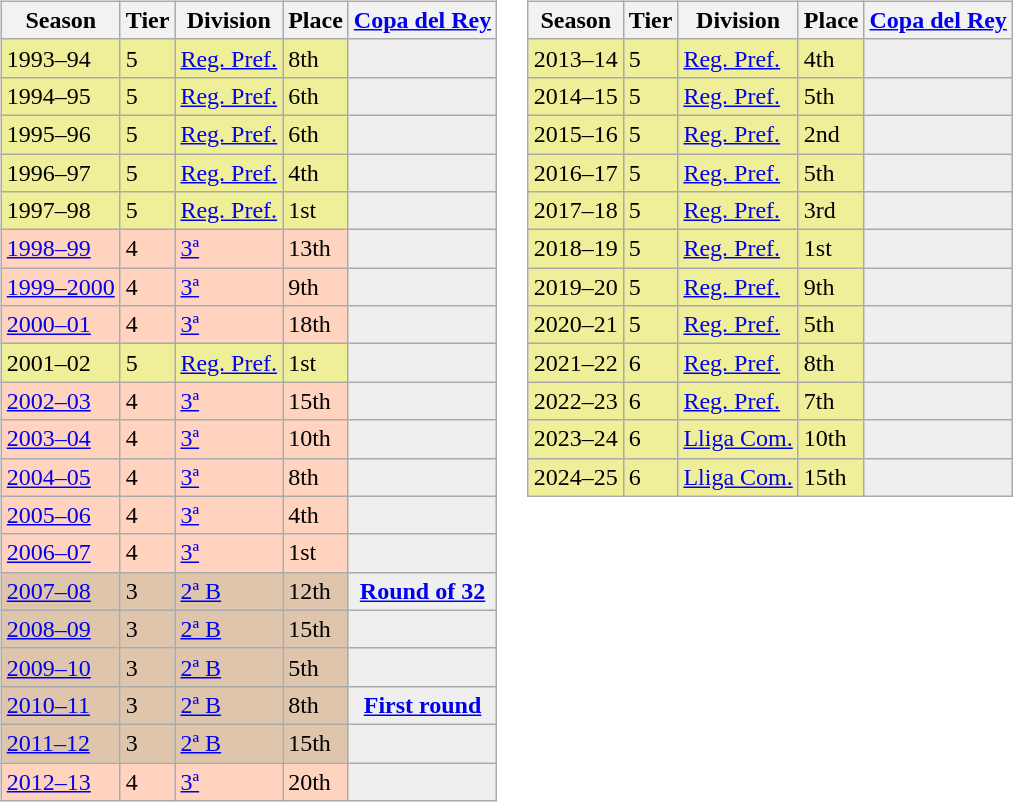<table>
<tr>
<td valign="top" width=0%><br><table class="wikitable">
<tr style="background:#f0f6fa;">
<th>Season</th>
<th>Tier</th>
<th>Division</th>
<th>Place</th>
<th><a href='#'>Copa del Rey</a></th>
</tr>
<tr>
<td style="background:#EFEF99;">1993–94</td>
<td style="background:#EFEF99;">5</td>
<td style="background:#EFEF99;"><a href='#'>Reg. Pref.</a></td>
<td style="background:#EFEF99;">8th</td>
<th style="background:#efefef;"></th>
</tr>
<tr>
<td style="background:#EFEF99;">1994–95</td>
<td style="background:#EFEF99;">5</td>
<td style="background:#EFEF99;"><a href='#'>Reg. Pref.</a></td>
<td style="background:#EFEF99;">6th</td>
<th style="background:#efefef;"></th>
</tr>
<tr>
<td style="background:#EFEF99;">1995–96</td>
<td style="background:#EFEF99;">5</td>
<td style="background:#EFEF99;"><a href='#'>Reg. Pref.</a></td>
<td style="background:#EFEF99;">6th</td>
<th style="background:#efefef;"></th>
</tr>
<tr>
<td style="background:#EFEF99;">1996–97</td>
<td style="background:#EFEF99;">5</td>
<td style="background:#EFEF99;"><a href='#'>Reg. Pref.</a></td>
<td style="background:#EFEF99;">4th</td>
<th style="background:#efefef;"></th>
</tr>
<tr>
<td style="background:#EFEF99;">1997–98</td>
<td style="background:#EFEF99;">5</td>
<td style="background:#EFEF99;"><a href='#'>Reg. Pref.</a></td>
<td style="background:#EFEF99;">1st</td>
<th style="background:#efefef;"></th>
</tr>
<tr>
<td style="background:#FFD3BD;"><a href='#'>1998–99</a></td>
<td style="background:#FFD3BD;">4</td>
<td style="background:#FFD3BD;"><a href='#'>3ª</a></td>
<td style="background:#FFD3BD;">13th</td>
<th style="background:#efefef;"></th>
</tr>
<tr>
<td style="background:#FFD3BD;"><a href='#'>1999–2000</a></td>
<td style="background:#FFD3BD;">4</td>
<td style="background:#FFD3BD;"><a href='#'>3ª</a></td>
<td style="background:#FFD3BD;">9th</td>
<th style="background:#efefef;"></th>
</tr>
<tr>
<td style="background:#FFD3BD;"><a href='#'>2000–01</a></td>
<td style="background:#FFD3BD;">4</td>
<td style="background:#FFD3BD;"><a href='#'>3ª</a></td>
<td style="background:#FFD3BD;">18th</td>
<th style="background:#efefef;"></th>
</tr>
<tr>
<td style="background:#EFEF99;">2001–02</td>
<td style="background:#EFEF99;">5</td>
<td style="background:#EFEF99;"><a href='#'>Reg. Pref.</a></td>
<td style="background:#EFEF99;">1st</td>
<th style="background:#efefef;"></th>
</tr>
<tr>
<td style="background:#FFD3BD;"><a href='#'>2002–03</a></td>
<td style="background:#FFD3BD;">4</td>
<td style="background:#FFD3BD;"><a href='#'>3ª</a></td>
<td style="background:#FFD3BD;">15th</td>
<th style="background:#efefef;"></th>
</tr>
<tr>
<td style="background:#FFD3BD;"><a href='#'>2003–04</a></td>
<td style="background:#FFD3BD;">4</td>
<td style="background:#FFD3BD;"><a href='#'>3ª</a></td>
<td style="background:#FFD3BD;">10th</td>
<th style="background:#efefef;"></th>
</tr>
<tr>
<td style="background:#FFD3BD;"><a href='#'>2004–05</a></td>
<td style="background:#FFD3BD;">4</td>
<td style="background:#FFD3BD;"><a href='#'>3ª</a></td>
<td style="background:#FFD3BD;">8th</td>
<th style="background:#efefef;"></th>
</tr>
<tr>
<td style="background:#FFD3BD;"><a href='#'>2005–06</a></td>
<td style="background:#FFD3BD;">4</td>
<td style="background:#FFD3BD;"><a href='#'>3ª</a></td>
<td style="background:#FFD3BD;">4th</td>
<th style="background:#efefef;"></th>
</tr>
<tr>
<td style="background:#FFD3BD;"><a href='#'>2006–07</a></td>
<td style="background:#FFD3BD;">4</td>
<td style="background:#FFD3BD;"><a href='#'>3ª</a></td>
<td style="background:#FFD3BD;">1st</td>
<th style="background:#efefef;"></th>
</tr>
<tr>
<td style="background:#DEC5AB;"><a href='#'>2007–08</a></td>
<td style="background:#DEC5AB;">3</td>
<td style="background:#DEC5AB;"><a href='#'>2ª B</a></td>
<td style="background:#DEC5AB;">12th</td>
<th style="background:#efefef;"><a href='#'>Round of 32</a></th>
</tr>
<tr>
<td style="background:#DEC5AB;"><a href='#'>2008–09</a></td>
<td style="background:#DEC5AB;">3</td>
<td style="background:#DEC5AB;"><a href='#'>2ª B</a></td>
<td style="background:#DEC5AB;">15th</td>
<th style="background:#efefef;"></th>
</tr>
<tr>
<td style="background:#DEC5AB;"><a href='#'>2009–10</a></td>
<td style="background:#DEC5AB;">3</td>
<td style="background:#DEC5AB;"><a href='#'>2ª B</a></td>
<td style="background:#DEC5AB;">5th</td>
<th style="background:#efefef;"></th>
</tr>
<tr>
<td style="background:#DEC5AB;"><a href='#'>2010–11</a></td>
<td style="background:#DEC5AB;">3</td>
<td style="background:#DEC5AB;"><a href='#'>2ª B</a></td>
<td style="background:#DEC5AB;">8th</td>
<th style="background:#efefef;"><a href='#'>First round</a></th>
</tr>
<tr>
<td style="background:#DEC5AB;"><a href='#'>2011–12</a></td>
<td style="background:#DEC5AB;">3</td>
<td style="background:#DEC5AB;"><a href='#'>2ª B</a></td>
<td style="background:#DEC5AB;">15th</td>
<th style="background:#efefef;"></th>
</tr>
<tr>
<td style="background:#FFD3BD;"><a href='#'>2012–13</a></td>
<td style="background:#FFD3BD;">4</td>
<td style="background:#FFD3BD;"><a href='#'>3ª</a></td>
<td style="background:#FFD3BD;">20th</td>
<th style="background:#efefef;"></th>
</tr>
</table>
</td>
<td valign="top" width=0%><br><table class="wikitable">
<tr style="background:#f0f6fa;">
<th>Season</th>
<th>Tier</th>
<th>Division</th>
<th>Place</th>
<th><a href='#'>Copa del Rey</a></th>
</tr>
<tr>
<td style="background:#EFEF99;">2013–14</td>
<td style="background:#EFEF99;">5</td>
<td style="background:#EFEF99;"><a href='#'>Reg. Pref.</a></td>
<td style="background:#EFEF99;">4th</td>
<th style="background:#efefef;"></th>
</tr>
<tr>
<td style="background:#EFEF99;">2014–15</td>
<td style="background:#EFEF99;">5</td>
<td style="background:#EFEF99;"><a href='#'>Reg. Pref.</a></td>
<td style="background:#EFEF99;">5th</td>
<th style="background:#efefef;"></th>
</tr>
<tr>
<td style="background:#EFEF99;">2015–16</td>
<td style="background:#EFEF99;">5</td>
<td style="background:#EFEF99;"><a href='#'>Reg. Pref.</a></td>
<td style="background:#EFEF99;">2nd</td>
<th style="background:#efefef;"></th>
</tr>
<tr>
<td style="background:#EFEF99;">2016–17</td>
<td style="background:#EFEF99;">5</td>
<td style="background:#EFEF99;"><a href='#'>Reg. Pref.</a></td>
<td style="background:#EFEF99;">5th</td>
<th style="background:#efefef;"></th>
</tr>
<tr>
<td style="background:#EFEF99;">2017–18</td>
<td style="background:#EFEF99;">5</td>
<td style="background:#EFEF99;"><a href='#'>Reg. Pref.</a></td>
<td style="background:#EFEF99;">3rd</td>
<th style="background:#efefef;"></th>
</tr>
<tr>
<td style="background:#EFEF99;">2018–19</td>
<td style="background:#EFEF99;">5</td>
<td style="background:#EFEF99;"><a href='#'>Reg. Pref.</a></td>
<td style="background:#EFEF99;">1st</td>
<th style="background:#efefef;"></th>
</tr>
<tr>
<td style="background:#EFEF99;">2019–20</td>
<td style="background:#EFEF99;">5</td>
<td style="background:#EFEF99;"><a href='#'>Reg. Pref.</a></td>
<td style="background:#EFEF99;">9th</td>
<th style="background:#efefef;"></th>
</tr>
<tr>
<td style="background:#EFEF99;">2020–21</td>
<td style="background:#EFEF99;">5</td>
<td style="background:#EFEF99;"><a href='#'>Reg. Pref.</a></td>
<td style="background:#EFEF99;">5th</td>
<th style="background:#efefef;"></th>
</tr>
<tr>
<td style="background:#EFEF99;">2021–22</td>
<td style="background:#EFEF99;">6</td>
<td style="background:#EFEF99;"><a href='#'>Reg. Pref.</a></td>
<td style="background:#EFEF99;">8th</td>
<th style="background:#efefef;"></th>
</tr>
<tr>
<td style="background:#EFEF99;">2022–23</td>
<td style="background:#EFEF99;">6</td>
<td style="background:#EFEF99;"><a href='#'>Reg. Pref.</a></td>
<td style="background:#EFEF99;">7th</td>
<th style="background:#efefef;"></th>
</tr>
<tr>
<td style="background:#EFEF99;">2023–24</td>
<td style="background:#EFEF99;">6</td>
<td style="background:#EFEF99;"><a href='#'>Lliga Com.</a></td>
<td style="background:#EFEF99;">10th</td>
<th style="background:#efefef;"></th>
</tr>
<tr>
<td style="background:#EFEF99;">2024–25</td>
<td style="background:#EFEF99;">6</td>
<td style="background:#EFEF99;"><a href='#'>Lliga Com.</a></td>
<td style="background:#EFEF99;">15th</td>
<th style="background:#efefef;"></th>
</tr>
</table>
</td>
</tr>
</table>
